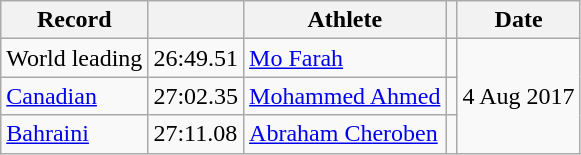<table class="wikitable">
<tr>
<th>Record</th>
<th></th>
<th>Athlete</th>
<th></th>
<th>Date</th>
</tr>
<tr>
<td>World leading</td>
<td>26:49.51</td>
<td><a href='#'>Mo Farah</a></td>
<td></td>
<td rowspan=3 align=right>4 Aug 2017</td>
</tr>
<tr>
<td><a href='#'>Canadian</a></td>
<td>27:02.35</td>
<td><a href='#'>Mohammed Ahmed</a></td>
<td></td>
</tr>
<tr>
<td><a href='#'>Bahraini</a></td>
<td>27:11.08</td>
<td><a href='#'>Abraham Cheroben</a></td>
<td></td>
</tr>
</table>
